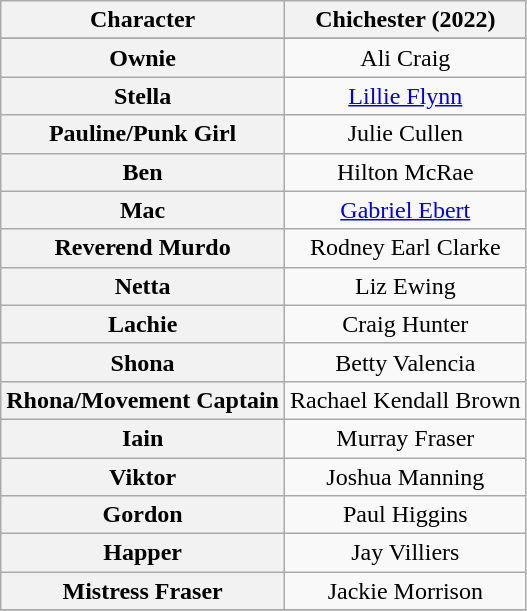<table class="wikitable">
<tr>
<th scope="col">Character</th>
<th scope="col" class="unsortable">Chichester (2022)</th>
</tr>
<tr>
</tr>
<tr>
<th scope="row">Ownie</th>
<td align="center" colspan="1">Ali Craig</td>
</tr>
<tr>
<th scope="row">Stella</th>
<td align="center" colspan="1"><a href='#'>Lillie Flynn</a></td>
</tr>
<tr>
<th scope="row">Pauline/Punk Girl</th>
<td align="center" colspan="1">Julie Cullen</td>
</tr>
<tr>
<th scope="row">Ben</th>
<td align="center" colspan="1">Hilton McRae</td>
</tr>
<tr>
<th scope="row">Mac</th>
<td align="center" colspan="1"><a href='#'>Gabriel Ebert</a></td>
</tr>
<tr>
<th scope="row">Reverend Murdo</th>
<td align="center" colspan="1">Rodney Earl Clarke</td>
</tr>
<tr>
<th scope="row">Netta</th>
<td align="center" colspan="1">Liz Ewing</td>
</tr>
<tr>
<th scope="row">Lachie</th>
<td align="center" colspan="1">Craig Hunter</td>
</tr>
<tr>
<th scope="row">Shona</th>
<td align="center" colspan="1">Betty Valencia</td>
</tr>
<tr>
<th scope="row">Rhona/Movement Captain</th>
<td align="center" colspan="1">Rachael Kendall Brown</td>
</tr>
<tr>
<th scope="row">Iain</th>
<td align="center" colspan="1">Murray Fraser</td>
</tr>
<tr>
<th scope="row">Viktor</th>
<td align="center" colspan="1">Joshua Manning</td>
</tr>
<tr>
<th scope="row">Gordon</th>
<td align="center" colspan="1">Paul Higgins</td>
</tr>
<tr>
<th scope="row">Happer</th>
<td align="center" colspan="1">Jay Villiers</td>
</tr>
<tr>
<th scope="row">Mistress Fraser</th>
<td align="center" colspan="1">Jackie Morrison</td>
</tr>
<tr>
</tr>
</table>
